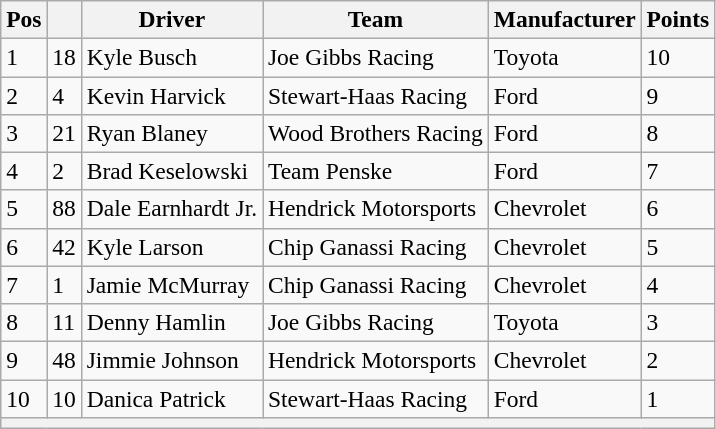<table class="wikitable" style="font-size:98%">
<tr>
<th>Pos</th>
<th></th>
<th>Driver</th>
<th>Team</th>
<th>Manufacturer</th>
<th>Points</th>
</tr>
<tr>
<td>1</td>
<td>18</td>
<td>Kyle Busch</td>
<td>Joe Gibbs Racing</td>
<td>Toyota</td>
<td>10</td>
</tr>
<tr>
<td>2</td>
<td>4</td>
<td>Kevin Harvick</td>
<td>Stewart-Haas Racing</td>
<td>Ford</td>
<td>9</td>
</tr>
<tr>
<td>3</td>
<td>21</td>
<td>Ryan Blaney</td>
<td>Wood Brothers Racing</td>
<td>Ford</td>
<td>8</td>
</tr>
<tr>
<td>4</td>
<td>2</td>
<td>Brad Keselowski</td>
<td>Team Penske</td>
<td>Ford</td>
<td>7</td>
</tr>
<tr>
<td>5</td>
<td>88</td>
<td>Dale Earnhardt Jr.</td>
<td>Hendrick Motorsports</td>
<td>Chevrolet</td>
<td>6</td>
</tr>
<tr>
<td>6</td>
<td>42</td>
<td>Kyle Larson</td>
<td>Chip Ganassi Racing</td>
<td>Chevrolet</td>
<td>5</td>
</tr>
<tr>
<td>7</td>
<td>1</td>
<td>Jamie McMurray</td>
<td>Chip Ganassi Racing</td>
<td>Chevrolet</td>
<td>4</td>
</tr>
<tr>
<td>8</td>
<td>11</td>
<td>Denny Hamlin</td>
<td>Joe Gibbs Racing</td>
<td>Toyota</td>
<td>3</td>
</tr>
<tr>
<td>9</td>
<td>48</td>
<td>Jimmie Johnson</td>
<td>Hendrick Motorsports</td>
<td>Chevrolet</td>
<td>2</td>
</tr>
<tr>
<td>10</td>
<td>10</td>
<td>Danica Patrick</td>
<td>Stewart-Haas Racing</td>
<td>Ford</td>
<td>1</td>
</tr>
<tr>
<th colspan="6"></th>
</tr>
</table>
